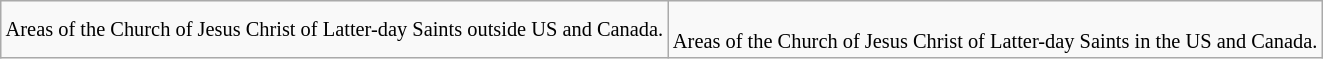<table class="wikitable floatright">
<tr>
<td style="font-size: 85%;">Areas of the Church of Jesus Christ of Latter-day Saints outside US and Canada.</td>
<td style="font-size: 85%;"><br>






Areas of the Church of Jesus Christ of Latter-day Saints in the US and Canada.</td>
</tr>
</table>
